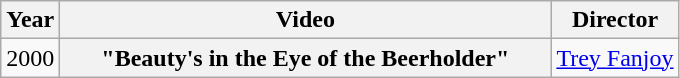<table class="wikitable plainrowheaders">
<tr>
<th>Year</th>
<th style="width:20em;">Video</th>
<th>Director</th>
</tr>
<tr>
<td>2000</td>
<th scope="row">"Beauty's in the Eye of the Beerholder"</th>
<td><a href='#'>Trey Fanjoy</a></td>
</tr>
</table>
